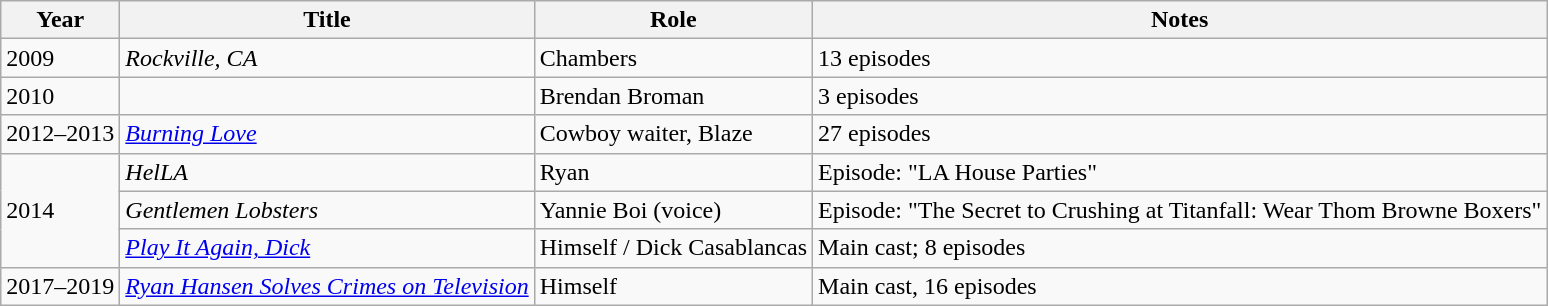<table class="wikitable sortable">
<tr>
<th>Year</th>
<th>Title</th>
<th>Role</th>
<th class="unsortable">Notes</th>
</tr>
<tr>
<td>2009</td>
<td><em>Rockville, CA</em></td>
<td>Chambers</td>
<td>13 episodes</td>
</tr>
<tr>
<td>2010</td>
<td><em></em></td>
<td>Brendan Broman</td>
<td>3 episodes</td>
</tr>
<tr>
<td>2012–2013</td>
<td><em><a href='#'>Burning Love</a></em></td>
<td>Cowboy waiter, Blaze</td>
<td>27 episodes</td>
</tr>
<tr>
<td rowspan="3">2014</td>
<td><em>HelLA</em></td>
<td>Ryan</td>
<td>Episode: "LA House Parties"</td>
</tr>
<tr>
<td><em>Gentlemen Lobsters</em></td>
<td>Yannie Boi (voice)</td>
<td>Episode: "The Secret to Crushing at Titanfall: Wear Thom Browne Boxers"</td>
</tr>
<tr>
<td><em><a href='#'>Play It Again, Dick</a></em></td>
<td>Himself / Dick Casablancas</td>
<td>Main cast; 8 episodes</td>
</tr>
<tr>
<td>2017–2019</td>
<td><em><a href='#'>Ryan Hansen Solves Crimes on Television</a></em></td>
<td>Himself</td>
<td>Main cast, 16 episodes</td>
</tr>
</table>
